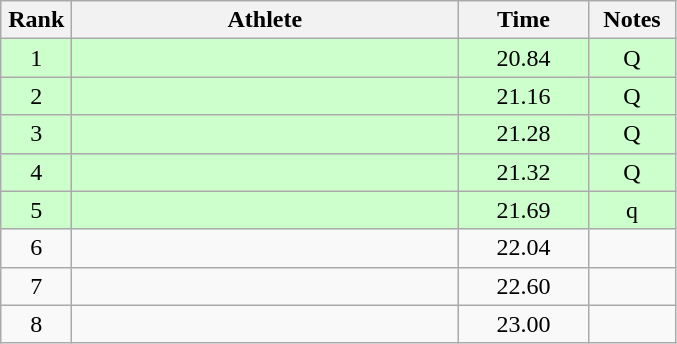<table class="wikitable" style="text-align:center">
<tr>
<th width=40>Rank</th>
<th width=250>Athlete</th>
<th width=80>Time</th>
<th width=50>Notes</th>
</tr>
<tr bgcolor="ccffcc">
<td>1</td>
<td align=left></td>
<td>20.84</td>
<td>Q</td>
</tr>
<tr bgcolor=ccffcc>
<td>2</td>
<td align=left></td>
<td>21.16</td>
<td>Q</td>
</tr>
<tr bgcolor=ccffcc>
<td>3</td>
<td align=left></td>
<td>21.28</td>
<td>Q</td>
</tr>
<tr bgcolor=ccffcc>
<td>4</td>
<td align=left></td>
<td>21.32</td>
<td>Q</td>
</tr>
<tr bgcolor=ccffcc>
<td>5</td>
<td align=left></td>
<td>21.69</td>
<td>q</td>
</tr>
<tr>
<td>6</td>
<td align=left></td>
<td>22.04</td>
<td></td>
</tr>
<tr>
<td>7</td>
<td align=left></td>
<td>22.60</td>
<td></td>
</tr>
<tr>
<td>8</td>
<td align=left></td>
<td>23.00</td>
<td></td>
</tr>
</table>
